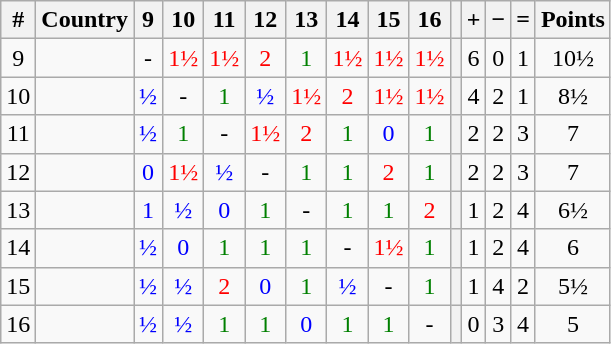<table class="wikitable" style="text-align:center">
<tr>
<th>#</th>
<th>Country</th>
<th>9</th>
<th>10</th>
<th>11</th>
<th>12</th>
<th>13</th>
<th>14</th>
<th>15</th>
<th>16</th>
<th></th>
<th>+</th>
<th>−</th>
<th>=</th>
<th>Points</th>
</tr>
<tr>
<td>9</td>
<td style="text-align: left"></td>
<td>-</td>
<td style="color:red;">1½</td>
<td style="color:red;">1½</td>
<td style="color:red;">2</td>
<td style="color:green;">1</td>
<td style="color:red;">1½</td>
<td style="color:red;">1½</td>
<td style="color:red;">1½</td>
<th></th>
<td>6</td>
<td>0</td>
<td>1</td>
<td>10½</td>
</tr>
<tr>
<td>10</td>
<td style="text-align: left"></td>
<td style="color:blue;">½</td>
<td>-</td>
<td style="color:green;">1</td>
<td style="color:blue;">½</td>
<td style="color:red;">1½</td>
<td style="color:red;">2</td>
<td style="color:red;">1½</td>
<td style="color:red;">1½</td>
<th></th>
<td>4</td>
<td>2</td>
<td>1</td>
<td>8½</td>
</tr>
<tr>
<td>11</td>
<td style="text-align: left"></td>
<td style="color:blue;">½</td>
<td style="color:green;">1</td>
<td>-</td>
<td style="color:red;">1½</td>
<td style="color:red;">2</td>
<td style="color:green;">1</td>
<td style="color:blue;">0</td>
<td style="color:green;">1</td>
<th></th>
<td>2</td>
<td>2</td>
<td>3</td>
<td>7</td>
</tr>
<tr>
<td>12</td>
<td style="text-align: left"></td>
<td style="color:blue;">0</td>
<td style="color:red;">1½</td>
<td style="color:blue;">½</td>
<td>-</td>
<td style="color:green;">1</td>
<td style="color:green;">1</td>
<td style="color:red;">2</td>
<td style="color:green;">1</td>
<th></th>
<td>2</td>
<td>2</td>
<td>3</td>
<td>7</td>
</tr>
<tr>
<td>13</td>
<td style="text-align: left"></td>
<td style="color:blue;">1</td>
<td style="color:blue;">½</td>
<td style="color:blue;">0</td>
<td style="color:green;">1</td>
<td>-</td>
<td style="color:green;">1</td>
<td style="color:green;">1</td>
<td style="color:red;">2</td>
<th></th>
<td>1</td>
<td>2</td>
<td>4</td>
<td>6½</td>
</tr>
<tr>
<td>14</td>
<td style="text-align: left"></td>
<td style="color:blue;">½</td>
<td style="color:blue;">0</td>
<td style="color:green;">1</td>
<td style="color:green;">1</td>
<td style="color:green;">1</td>
<td>-</td>
<td style="color:red;">1½</td>
<td style="color:green;">1</td>
<th></th>
<td>1</td>
<td>2</td>
<td>4</td>
<td>6</td>
</tr>
<tr>
<td>15</td>
<td style="text-align: left"></td>
<td style="color:blue;">½</td>
<td style="color:blue;">½</td>
<td style="color:red;">2</td>
<td style="color:blue;">0</td>
<td style="color:green;">1</td>
<td style="color:blue;">½</td>
<td>-</td>
<td style="color:green;">1</td>
<th></th>
<td>1</td>
<td>4</td>
<td>2</td>
<td>5½</td>
</tr>
<tr>
<td>16</td>
<td style="text-align: left"></td>
<td style="color:blue;">½</td>
<td style="color:blue;">½</td>
<td style="color:green;">1</td>
<td style="color:green;">1</td>
<td style="color:blue;">0</td>
<td style="color:green;">1</td>
<td style="color:green;">1</td>
<td>-</td>
<th></th>
<td>0</td>
<td>3</td>
<td>4</td>
<td>5</td>
</tr>
</table>
